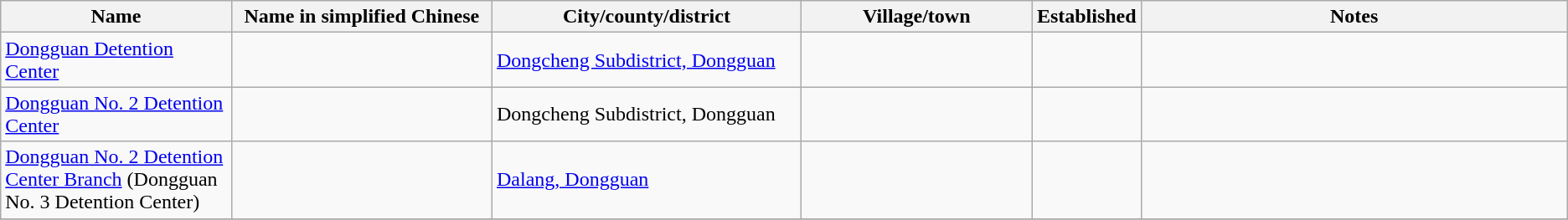<table class="wikitable">
<tr>
<th width=15%>Name</th>
<th width=17%>Name in simplified Chinese</th>
<th width=20%>City/county/district</th>
<th width=15%>Village/town</th>
<th width=5%>Established</th>
<th width=28%>Notes</th>
</tr>
<tr>
<td><a href='#'>Dongguan Detention Center</a></td>
<td></td>
<td><a href='#'>Dongcheng Subdistrict, Dongguan</a></td>
<td></td>
<td></td>
<td></td>
</tr>
<tr>
<td><a href='#'>Dongguan No. 2 Detention Center</a></td>
<td></td>
<td>Dongcheng Subdistrict, Dongguan</td>
<td></td>
<td></td>
<td></td>
</tr>
<tr>
<td><a href='#'>Dongguan No. 2 Detention Center Branch</a> (Dongguan No. 3 Detention Center)</td>
<td></td>
<td><a href='#'>Dalang, Dongguan</a></td>
<td></td>
<td></td>
<td></td>
</tr>
<tr>
</tr>
</table>
